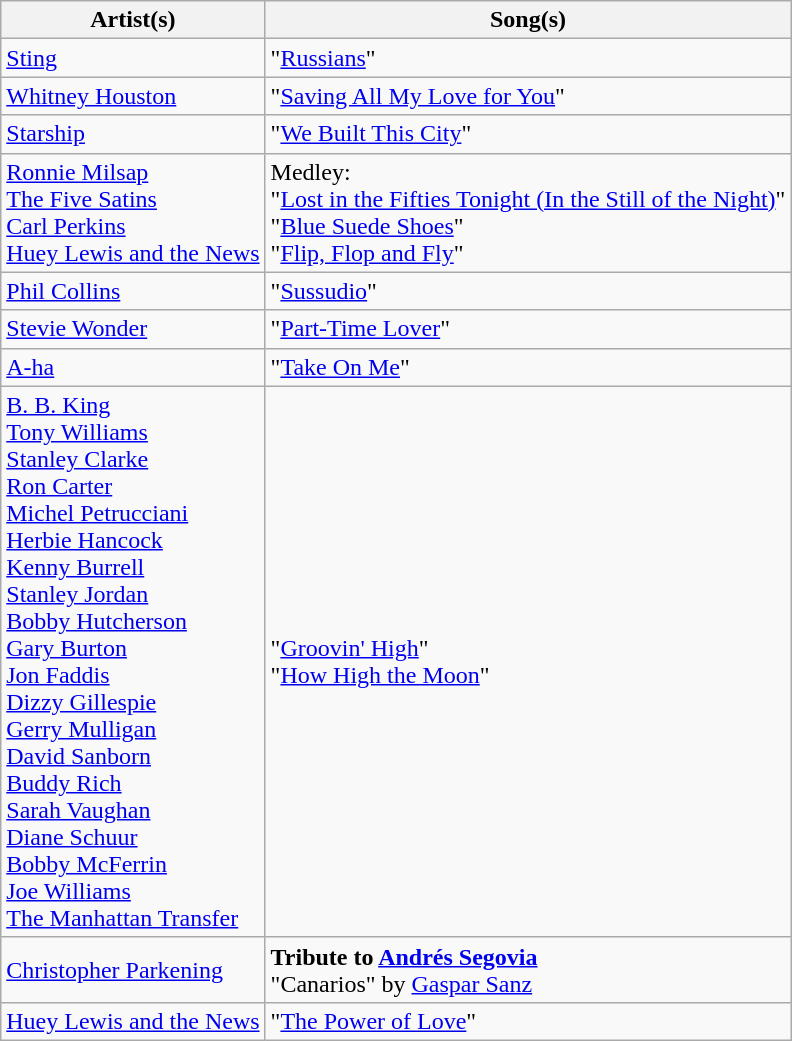<table class="wikitable plainrowheaders">
<tr>
<th scope="col">Artist(s)</th>
<th scope="col">Song(s)</th>
</tr>
<tr>
<td scope="row"><a href='#'>Sting</a></td>
<td>"<a href='#'>Russians</a>"</td>
</tr>
<tr>
<td scope="row"><a href='#'>Whitney Houston</a></td>
<td>"<a href='#'>Saving All My Love for You</a>"</td>
</tr>
<tr>
<td scope="row"><a href='#'>Starship</a></td>
<td>"<a href='#'>We Built This City</a>"</td>
</tr>
<tr>
<td scope="row"><a href='#'>Ronnie Milsap</a><br><a href='#'>The Five Satins</a><br><a href='#'>Carl Perkins</a><br><a href='#'>Huey Lewis and the News</a></td>
<td>Medley:<br>"<a href='#'>Lost in the Fifties Tonight (In the Still of the Night)</a>"<br>"<a href='#'>Blue Suede Shoes</a>"<br>"<a href='#'>Flip, Flop and Fly</a>"</td>
</tr>
<tr>
<td scope="row"><a href='#'>Phil Collins</a></td>
<td>"<a href='#'>Sussudio</a>"</td>
</tr>
<tr>
<td scope="row"><a href='#'>Stevie Wonder</a></td>
<td>"<a href='#'>Part-Time Lover</a>"</td>
</tr>
<tr>
<td scope="row"><a href='#'>A-ha</a></td>
<td>"<a href='#'>Take On Me</a>"</td>
</tr>
<tr>
<td scope="row"><a href='#'>B. B. King</a><br><a href='#'>Tony Williams</a><br><a href='#'>Stanley Clarke</a><br><a href='#'>Ron Carter</a><br><a href='#'>Michel Petrucciani</a><br><a href='#'>Herbie Hancock</a><br><a href='#'>Kenny Burrell</a><br><a href='#'>Stanley Jordan</a><br><a href='#'>Bobby Hutcherson</a><br><a href='#'>Gary Burton</a><br><a href='#'>Jon Faddis</a><br><a href='#'>Dizzy Gillespie</a><br><a href='#'>Gerry Mulligan</a><br><a href='#'>David Sanborn</a><br><a href='#'>Buddy Rich</a><br><a href='#'>Sarah Vaughan</a><br><a href='#'>Diane Schuur</a><br><a href='#'>Bobby McFerrin</a><br><a href='#'>Joe Williams</a><br><a href='#'>The Manhattan Transfer</a></td>
<td>"<a href='#'>Groovin' High</a>"<br>"<a href='#'>How High the Moon</a>"</td>
</tr>
<tr>
<td scope="row"><a href='#'>Christopher Parkening</a></td>
<td><strong>Tribute to <a href='#'>Andrés Segovia</a></strong><br>"Canarios" by <a href='#'>Gaspar Sanz</a></td>
</tr>
<tr>
<td scope="row"><a href='#'>Huey Lewis and the News</a></td>
<td>"<a href='#'>The Power of Love</a>"</td>
</tr>
</table>
